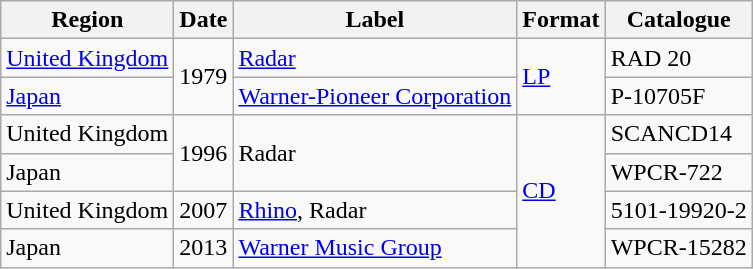<table class="wikitable">
<tr>
<th>Region</th>
<th>Date</th>
<th>Label</th>
<th>Format</th>
<th>Catalogue</th>
</tr>
<tr>
<td><a href='#'>United Kingdom</a></td>
<td rowspan="2">1979</td>
<td><a href='#'>Radar</a></td>
<td rowspan="2"><a href='#'>LP</a></td>
<td>RAD 20</td>
</tr>
<tr>
<td><a href='#'>Japan</a></td>
<td><a href='#'>Warner-Pioneer Corporation</a></td>
<td>P-10705F</td>
</tr>
<tr>
<td>United Kingdom</td>
<td rowspan="2">1996</td>
<td rowspan="2">Radar</td>
<td rowspan="4"><a href='#'>CD</a></td>
<td>SCANCD14</td>
</tr>
<tr>
<td>Japan</td>
<td>WPCR-722</td>
</tr>
<tr>
<td>United Kingdom</td>
<td>2007</td>
<td><a href='#'>Rhino</a>, Radar</td>
<td>5101-19920-2</td>
</tr>
<tr>
<td>Japan</td>
<td>2013</td>
<td><a href='#'>Warner Music Group</a></td>
<td>WPCR-15282</td>
</tr>
</table>
